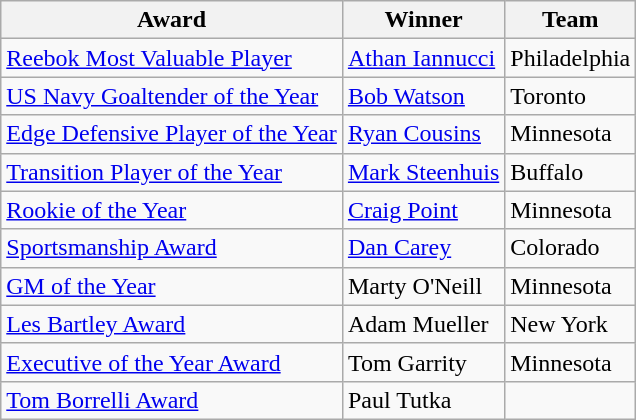<table class="wikitable">
<tr>
<th>Award</th>
<th>Winner</th>
<th>Team</th>
</tr>
<tr>
<td><a href='#'>Reebok Most Valuable Player</a></td>
<td><a href='#'>Athan Iannucci</a></td>
<td>Philadelphia</td>
</tr>
<tr>
<td><a href='#'>US Navy Goaltender of the Year</a></td>
<td><a href='#'>Bob Watson</a></td>
<td>Toronto</td>
</tr>
<tr>
<td><a href='#'>Edge Defensive Player of the Year</a></td>
<td><a href='#'>Ryan Cousins</a></td>
<td>Minnesota</td>
</tr>
<tr>
<td><a href='#'>Transition Player of the Year</a></td>
<td><a href='#'>Mark Steenhuis</a></td>
<td>Buffalo</td>
</tr>
<tr>
<td><a href='#'>Rookie of the Year</a></td>
<td><a href='#'>Craig Point</a></td>
<td>Minnesota</td>
</tr>
<tr>
<td><a href='#'>Sportsmanship Award</a></td>
<td><a href='#'>Dan Carey</a></td>
<td>Colorado</td>
</tr>
<tr>
<td><a href='#'>GM of the Year</a></td>
<td>Marty O'Neill</td>
<td>Minnesota</td>
</tr>
<tr>
<td><a href='#'>Les Bartley Award</a></td>
<td>Adam Mueller</td>
<td>New York</td>
</tr>
<tr>
<td><a href='#'>Executive of the Year Award</a></td>
<td>Tom Garrity</td>
<td>Minnesota</td>
</tr>
<tr>
<td><a href='#'>Tom Borrelli Award</a></td>
<td>Paul Tutka</td>
<td> </td>
</tr>
</table>
